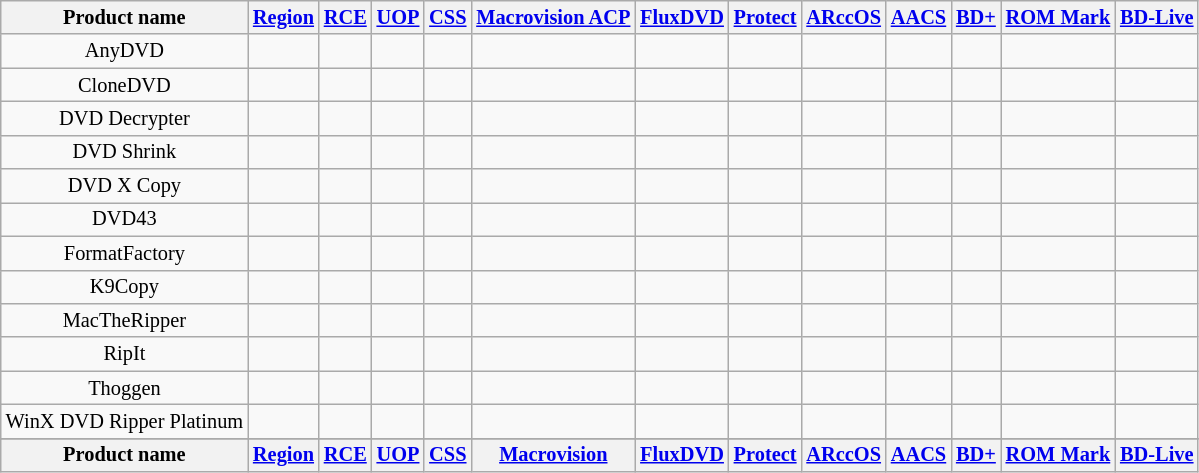<table style="font-size: 85%; text-align: center;" class="wikitable sortable" border="0">
<tr>
<th>Product name</th>
<th><a href='#'>Region</a><br></th>
<th><a href='#'>RCE</a><br></th>
<th><a href='#'>UOP</a><br></th>
<th><a href='#'>CSS</a><br></th>
<th><a href='#'>Macrovision ACP</a><br></th>
<th><a href='#'>FluxDVD</a><br></th>
<th><a href='#'>Protect</a><br></th>
<th><a href='#'>ARccOS</a><br></th>
<th><a href='#'>AACS</a><br></th>
<th><a href='#'>BD+</a><br></th>
<th><a href='#'>ROM Mark</a><br></th>
<th><a href='#'>BD-Live</a><br></th>
</tr>
<tr>
<td>AnyDVD</td>
<td></td>
<td></td>
<td></td>
<td></td>
<td></td>
<td></td>
<td></td>
<td></td>
<td></td>
<td></td>
<td></td>
<td></td>
</tr>
<tr>
<td>CloneDVD</td>
<td></td>
<td></td>
<td></td>
<td></td>
<td></td>
<td></td>
<td></td>
<td></td>
<td></td>
<td></td>
<td></td>
<td></td>
</tr>
<tr>
<td>DVD Decrypter</td>
<td></td>
<td></td>
<td></td>
<td></td>
<td></td>
<td></td>
<td></td>
<td></td>
<td></td>
<td></td>
<td></td>
<td></td>
</tr>
<tr>
<td>DVD Shrink</td>
<td></td>
<td></td>
<td></td>
<td></td>
<td></td>
<td></td>
<td></td>
<td></td>
<td></td>
<td></td>
<td></td>
<td></td>
</tr>
<tr>
<td>DVD X Copy</td>
<td></td>
<td></td>
<td></td>
<td></td>
<td></td>
<td></td>
<td></td>
<td></td>
<td></td>
<td></td>
<td></td>
<td></td>
</tr>
<tr>
<td>DVD43</td>
<td></td>
<td></td>
<td></td>
<td></td>
<td></td>
<td></td>
<td></td>
<td></td>
<td></td>
<td></td>
<td></td>
<td></td>
</tr>
<tr>
<td>FormatFactory</td>
<td></td>
<td></td>
<td></td>
<td></td>
<td></td>
<td></td>
<td></td>
<td></td>
<td></td>
<td></td>
<td></td>
<td></td>
</tr>
<tr>
<td>K9Copy</td>
<td></td>
<td></td>
<td></td>
<td></td>
<td></td>
<td></td>
<td></td>
<td></td>
<td></td>
<td></td>
<td></td>
<td></td>
</tr>
<tr>
<td>MacTheRipper</td>
<td></td>
<td></td>
<td></td>
<td></td>
<td></td>
<td></td>
<td></td>
<td></td>
<td></td>
<td></td>
<td></td>
<td></td>
</tr>
<tr>
<td>RipIt</td>
<td></td>
<td></td>
<td></td>
<td></td>
<td></td>
<td></td>
<td></td>
<td></td>
<td></td>
<td></td>
<td></td>
<td></td>
</tr>
<tr>
<td>Thoggen</td>
<td></td>
<td></td>
<td></td>
<td></td>
<td></td>
<td></td>
<td></td>
<td></td>
<td></td>
<td></td>
<td></td>
<td></td>
</tr>
<tr>
<td>WinX DVD Ripper Platinum</td>
<td></td>
<td></td>
<td></td>
<td></td>
<td></td>
<td></td>
<td></td>
<td></td>
<td></td>
<td></td>
<td></td>
<td></td>
</tr>
<tr>
</tr>
<tr class="sortbottom">
<th>Product name</th>
<th><a href='#'>Region</a></th>
<th><a href='#'>RCE</a></th>
<th><a href='#'>UOP</a></th>
<th><a href='#'>CSS</a></th>
<th><a href='#'>Macrovision</a></th>
<th><a href='#'>FluxDVD</a></th>
<th><a href='#'>Protect</a></th>
<th><a href='#'>ARccOS</a></th>
<th><a href='#'>AACS</a></th>
<th><a href='#'>BD+</a></th>
<th><a href='#'>ROM Mark</a></th>
<th><a href='#'>BD-Live</a></th>
</tr>
</table>
